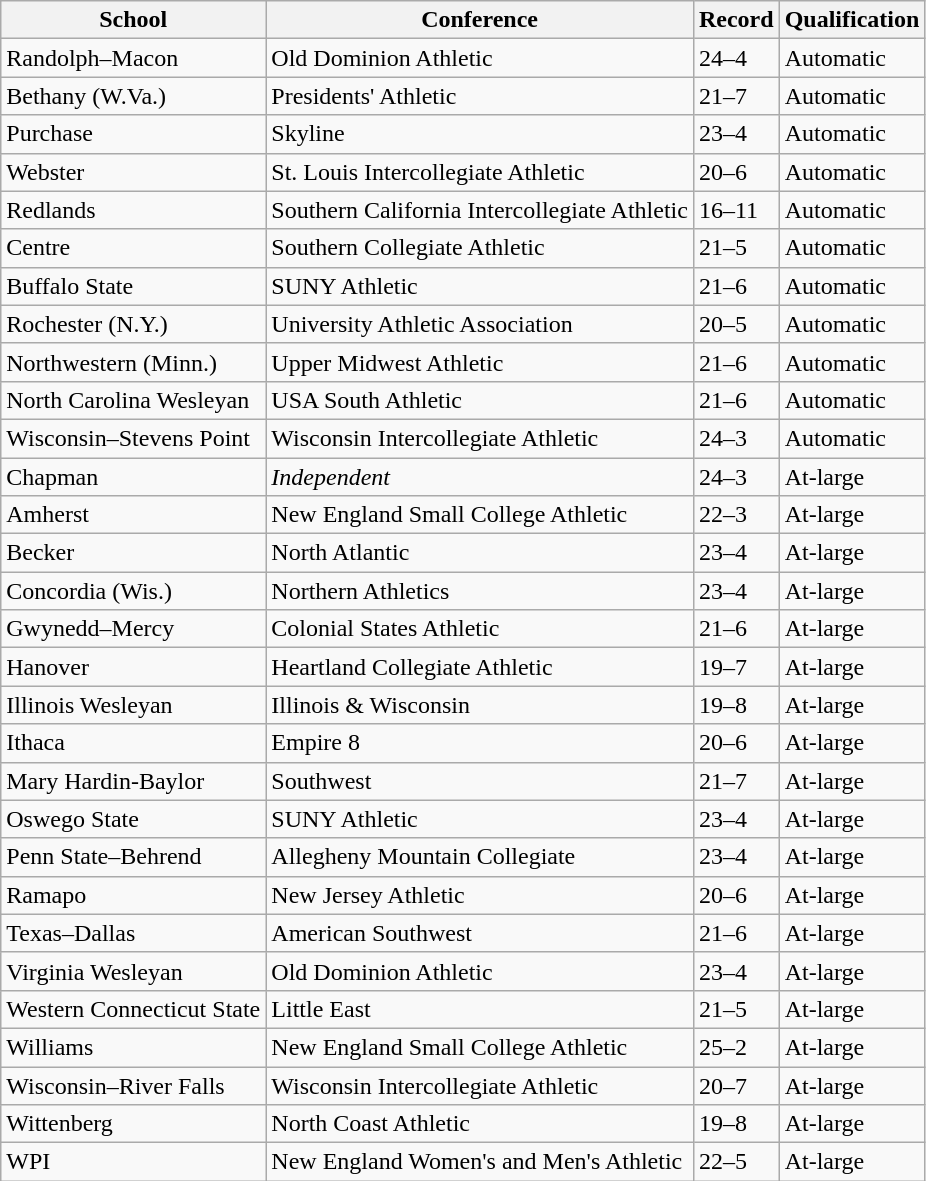<table class="wikitable">
<tr>
<th>School</th>
<th>Conference</th>
<th>Record</th>
<th>Qualification</th>
</tr>
<tr>
<td>Randolph–Macon</td>
<td>Old Dominion Athletic</td>
<td>24–4</td>
<td>Automatic</td>
</tr>
<tr>
<td>Bethany (W.Va.)</td>
<td>Presidents' Athletic</td>
<td>21–7</td>
<td>Automatic</td>
</tr>
<tr>
<td>Purchase</td>
<td>Skyline</td>
<td>23–4</td>
<td>Automatic</td>
</tr>
<tr>
<td>Webster</td>
<td>St. Louis Intercollegiate Athletic</td>
<td>20–6</td>
<td>Automatic</td>
</tr>
<tr>
<td>Redlands</td>
<td>Southern California Intercollegiate Athletic</td>
<td>16–11</td>
<td>Automatic</td>
</tr>
<tr>
<td>Centre</td>
<td>Southern Collegiate Athletic</td>
<td>21–5</td>
<td>Automatic</td>
</tr>
<tr>
<td>Buffalo State</td>
<td>SUNY Athletic</td>
<td>21–6</td>
<td>Automatic</td>
</tr>
<tr>
<td>Rochester (N.Y.)</td>
<td>University Athletic Association</td>
<td>20–5</td>
<td>Automatic</td>
</tr>
<tr>
<td>Northwestern (Minn.)</td>
<td>Upper Midwest Athletic</td>
<td>21–6</td>
<td>Automatic</td>
</tr>
<tr>
<td>North Carolina Wesleyan</td>
<td>USA South Athletic</td>
<td>21–6</td>
<td>Automatic</td>
</tr>
<tr>
<td>Wisconsin–Stevens Point</td>
<td>Wisconsin Intercollegiate Athletic</td>
<td>24–3</td>
<td>Automatic</td>
</tr>
<tr>
<td>Chapman</td>
<td><em>Independent</em></td>
<td>24–3</td>
<td>At-large</td>
</tr>
<tr>
<td>Amherst</td>
<td>New England Small College Athletic</td>
<td>22–3</td>
<td>At-large</td>
</tr>
<tr>
<td>Becker</td>
<td>North Atlantic</td>
<td>23–4</td>
<td>At-large</td>
</tr>
<tr>
<td>Concordia (Wis.)</td>
<td>Northern Athletics</td>
<td>23–4</td>
<td>At-large</td>
</tr>
<tr>
<td>Gwynedd–Mercy</td>
<td>Colonial States Athletic</td>
<td>21–6</td>
<td>At-large</td>
</tr>
<tr>
<td>Hanover</td>
<td>Heartland Collegiate Athletic</td>
<td>19–7</td>
<td>At-large</td>
</tr>
<tr>
<td>Illinois Wesleyan</td>
<td>Illinois & Wisconsin</td>
<td>19–8</td>
<td>At-large</td>
</tr>
<tr>
<td>Ithaca</td>
<td>Empire 8</td>
<td>20–6</td>
<td>At-large</td>
</tr>
<tr>
<td>Mary Hardin-Baylor</td>
<td>Southwest</td>
<td>21–7</td>
<td>At-large</td>
</tr>
<tr>
<td>Oswego State</td>
<td>SUNY Athletic</td>
<td>23–4</td>
<td>At-large</td>
</tr>
<tr>
<td>Penn State–Behrend</td>
<td>Allegheny Mountain Collegiate</td>
<td>23–4</td>
<td>At-large</td>
</tr>
<tr>
<td>Ramapo</td>
<td>New Jersey Athletic</td>
<td>20–6</td>
<td>At-large</td>
</tr>
<tr>
<td>Texas–Dallas</td>
<td>American Southwest</td>
<td>21–6</td>
<td>At-large</td>
</tr>
<tr>
<td>Virginia Wesleyan</td>
<td>Old Dominion Athletic</td>
<td>23–4</td>
<td>At-large</td>
</tr>
<tr>
<td>Western Connecticut State</td>
<td>Little East</td>
<td>21–5</td>
<td>At-large</td>
</tr>
<tr>
<td>Williams</td>
<td>New England Small College Athletic</td>
<td>25–2</td>
<td>At-large</td>
</tr>
<tr>
<td>Wisconsin–River Falls</td>
<td>Wisconsin Intercollegiate Athletic</td>
<td>20–7</td>
<td>At-large</td>
</tr>
<tr>
<td>Wittenberg</td>
<td>North Coast Athletic</td>
<td>19–8</td>
<td>At-large</td>
</tr>
<tr>
<td>WPI</td>
<td>New England Women's and Men's Athletic</td>
<td>22–5</td>
<td>At-large</td>
</tr>
</table>
